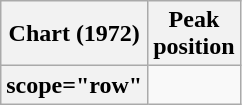<table class="wikitable sortable plainrowheaders" style="text-align:center;">
<tr>
<th scope="col">Chart (1972)</th>
<th scope="col">Peak<br>position</th>
</tr>
<tr>
<th>scope="row"</th>
</tr>
</table>
